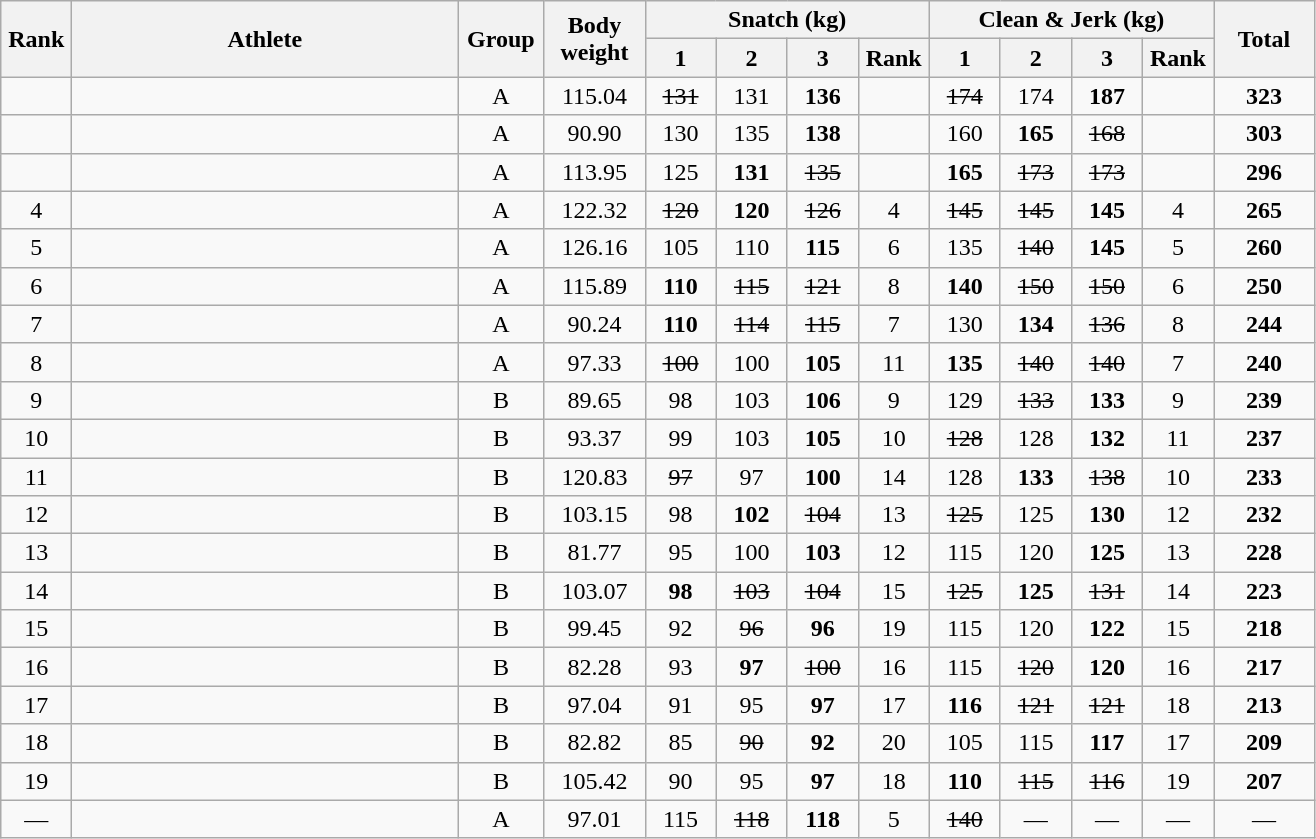<table class = "wikitable" style="text-align:center;">
<tr>
<th rowspan=2 width=40>Rank</th>
<th rowspan=2 width=250>Athlete</th>
<th rowspan=2 width=50>Group</th>
<th rowspan=2 width=60>Body weight</th>
<th colspan=4>Snatch (kg)</th>
<th colspan=4>Clean & Jerk (kg)</th>
<th rowspan=2 width=60>Total</th>
</tr>
<tr>
<th width=40>1</th>
<th width=40>2</th>
<th width=40>3</th>
<th width=40>Rank</th>
<th width=40>1</th>
<th width=40>2</th>
<th width=40>3</th>
<th width=40>Rank</th>
</tr>
<tr>
<td></td>
<td align=left></td>
<td>A</td>
<td>115.04</td>
<td><s>131 </s></td>
<td>131</td>
<td><strong>136</strong></td>
<td></td>
<td><s>174 </s></td>
<td>174</td>
<td><strong>187</strong></td>
<td></td>
<td><strong>323</strong></td>
</tr>
<tr>
<td></td>
<td align=left></td>
<td>A</td>
<td>90.90</td>
<td>130</td>
<td>135</td>
<td><strong>138</strong></td>
<td></td>
<td>160</td>
<td><strong>165</strong></td>
<td><s>168 </s></td>
<td></td>
<td><strong>303</strong></td>
</tr>
<tr>
<td></td>
<td align=left></td>
<td>A</td>
<td>113.95</td>
<td>125</td>
<td><strong>131</strong></td>
<td><s>135 </s></td>
<td></td>
<td><strong>165</strong></td>
<td><s>173 </s></td>
<td><s>173 </s></td>
<td></td>
<td><strong>296</strong></td>
</tr>
<tr>
<td>4</td>
<td align=left></td>
<td>A</td>
<td>122.32</td>
<td><s>120 </s></td>
<td><strong>120</strong></td>
<td><s>126 </s></td>
<td>4</td>
<td><s>145 </s></td>
<td><s>145 </s></td>
<td><strong>145</strong></td>
<td>4</td>
<td><strong>265</strong></td>
</tr>
<tr>
<td>5</td>
<td align=left></td>
<td>A</td>
<td>126.16</td>
<td>105</td>
<td>110</td>
<td><strong>115</strong></td>
<td>6</td>
<td>135</td>
<td><s>140 </s></td>
<td><strong>145</strong></td>
<td>5</td>
<td><strong>260</strong></td>
</tr>
<tr>
<td>6</td>
<td align=left></td>
<td>A</td>
<td>115.89</td>
<td><strong>110</strong></td>
<td><s>115 </s></td>
<td><s>121 </s></td>
<td>8</td>
<td><strong>140</strong></td>
<td><s>150 </s></td>
<td><s>150 </s></td>
<td>6</td>
<td><strong>250</strong></td>
</tr>
<tr>
<td>7</td>
<td align=left></td>
<td>A</td>
<td>90.24</td>
<td><strong>110</strong></td>
<td><s>114 </s></td>
<td><s>115 </s></td>
<td>7</td>
<td>130</td>
<td><strong>134</strong></td>
<td><s>136 </s></td>
<td>8</td>
<td><strong>244</strong></td>
</tr>
<tr>
<td>8</td>
<td align=left></td>
<td>A</td>
<td>97.33</td>
<td><s>100 </s></td>
<td>100</td>
<td><strong>105</strong></td>
<td>11</td>
<td><strong>135</strong></td>
<td><s>140 </s></td>
<td><s>140 </s></td>
<td>7</td>
<td><strong>240</strong></td>
</tr>
<tr>
<td>9</td>
<td align=left></td>
<td>B</td>
<td>89.65</td>
<td>98</td>
<td>103</td>
<td><strong>106</strong></td>
<td>9</td>
<td>129</td>
<td><s>133 </s></td>
<td><strong>133</strong></td>
<td>9</td>
<td><strong>239</strong></td>
</tr>
<tr>
<td>10</td>
<td align=left></td>
<td>B</td>
<td>93.37</td>
<td>99</td>
<td>103</td>
<td><strong>105</strong></td>
<td>10</td>
<td><s>128 </s></td>
<td>128</td>
<td><strong>132</strong></td>
<td>11</td>
<td><strong>237</strong></td>
</tr>
<tr>
<td>11</td>
<td align=left></td>
<td>B</td>
<td>120.83</td>
<td><s>97 </s></td>
<td>97</td>
<td><strong>100</strong></td>
<td>14</td>
<td>128</td>
<td><strong>133</strong></td>
<td><s>138 </s></td>
<td>10</td>
<td><strong>233</strong></td>
</tr>
<tr>
<td>12</td>
<td align=left></td>
<td>B</td>
<td>103.15</td>
<td>98</td>
<td><strong>102</strong></td>
<td><s>104 </s></td>
<td>13</td>
<td><s>125 </s></td>
<td>125</td>
<td><strong>130</strong></td>
<td>12</td>
<td><strong>232</strong></td>
</tr>
<tr>
<td>13</td>
<td align=left></td>
<td>B</td>
<td>81.77</td>
<td>95</td>
<td>100</td>
<td><strong>103</strong></td>
<td>12</td>
<td>115</td>
<td>120</td>
<td><strong>125</strong></td>
<td>13</td>
<td><strong>228</strong></td>
</tr>
<tr>
<td>14</td>
<td align=left></td>
<td>B</td>
<td>103.07</td>
<td><strong>98</strong></td>
<td><s>103 </s></td>
<td><s>104 </s></td>
<td>15</td>
<td><s>125 </s></td>
<td><strong>125</strong></td>
<td><s>131 </s></td>
<td>14</td>
<td><strong>223</strong></td>
</tr>
<tr>
<td>15</td>
<td align=left></td>
<td>B</td>
<td>99.45</td>
<td>92</td>
<td><s>96 </s></td>
<td><strong>96</strong></td>
<td>19</td>
<td>115</td>
<td>120</td>
<td><strong>122</strong></td>
<td>15</td>
<td><strong>218</strong></td>
</tr>
<tr>
<td>16</td>
<td align=left></td>
<td>B</td>
<td>82.28</td>
<td>93</td>
<td><strong>97</strong></td>
<td><s>100 </s></td>
<td>16</td>
<td>115</td>
<td><s>120 </s></td>
<td><strong>120</strong></td>
<td>16</td>
<td><strong>217</strong></td>
</tr>
<tr>
<td>17</td>
<td align=left></td>
<td>B</td>
<td>97.04</td>
<td>91</td>
<td>95</td>
<td><strong>97</strong></td>
<td>17</td>
<td><strong>116</strong></td>
<td><s>121 </s></td>
<td><s>121 </s></td>
<td>18</td>
<td><strong>213</strong></td>
</tr>
<tr>
<td>18</td>
<td align=left></td>
<td>B</td>
<td>82.82</td>
<td>85</td>
<td><s>90 </s></td>
<td><strong>92</strong></td>
<td>20</td>
<td>105</td>
<td>115</td>
<td><strong>117</strong></td>
<td>17</td>
<td><strong>209</strong></td>
</tr>
<tr>
<td>19</td>
<td align=left></td>
<td>B</td>
<td>105.42</td>
<td>90</td>
<td>95</td>
<td><strong>97</strong></td>
<td>18</td>
<td><strong>110</strong></td>
<td><s>115 </s></td>
<td><s>116 </s></td>
<td>19</td>
<td><strong>207</strong></td>
</tr>
<tr>
<td>—</td>
<td align=left></td>
<td>A</td>
<td>97.01</td>
<td>115</td>
<td><s>118 </s></td>
<td><strong>118</strong></td>
<td>5</td>
<td><s>140 </s></td>
<td>—</td>
<td>—</td>
<td>—</td>
<td>—</td>
</tr>
</table>
